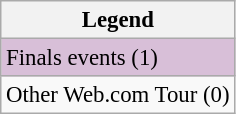<table class="wikitable" style="font-size:95%;">
<tr>
<th>Legend</th>
</tr>
<tr style="background:#D8BFD8;">
<td>Finals events (1)</td>
</tr>
<tr>
<td>Other Web.com Tour (0)</td>
</tr>
</table>
